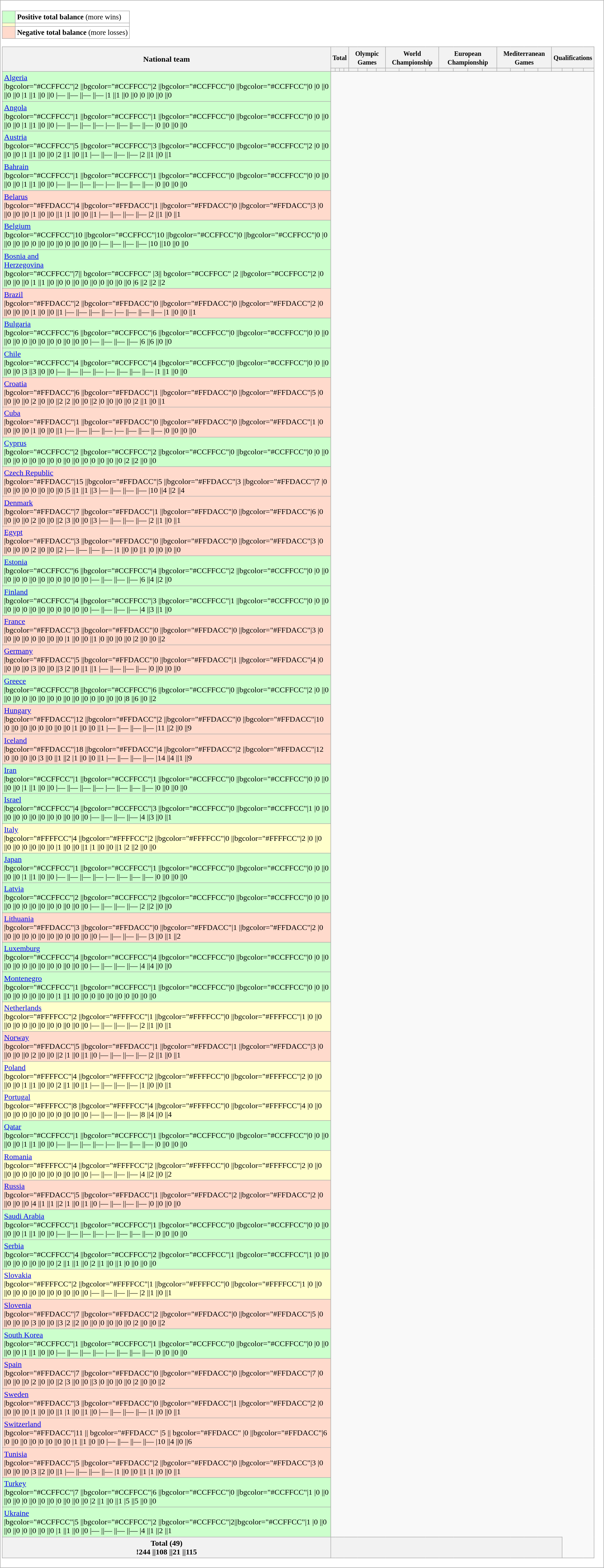<table class="wikitable mw-collapsible mw-collapsed" style="background:#FFFFFF;">
<tr style="vertical-align:top; horizontal-align:left">
<td><br><table bgcolor="#f7f8ff" cellpadding="3" cellspacing="0" border="1" style="font-size: 95%; border: gray solid 1px; border-collapse: collapse;text-align:center;">
<tr>
<td style="background: #CCFFCC;"  width="20"></td>
<td bgcolor="#ffffff" align="left"><strong>Positive total balance</strong> (more wins)</td>
</tr>
<tr>
<td style="background:#FFFFCC;" width="20"></td>
<td bgcolor="#ffffff" align="left"></td>
</tr>
<tr>
<td style="background: #FFDACC;" width="20"></td>
<td bgcolor="#ffffff" align="left"><strong>Negative total balance</strong> (more losses)</td>
</tr>
</table>
<table class="wikitable sortable" style="text-align:center">
<tr>
<th align="center" rowspan="2">National team</th>
<th align="center" colspan="4"><small>Total</small></th>
<th align="center" colspan="4"><small>Olympic Games</small></th>
<th align="center" colspan="4"><small>World Championship</small></th>
<th align="center" colspan="4"><small>European Championship</small></th>
<th align="center" colspan="4"><small>Mediterranean Games</small></th>
<th align="center" colspan="4"><small>Qualifications</small></th>
</tr>
<tr>
<th><small></small></th>
<th><small></small></th>
<th><small></small></th>
<th><small></small></th>
<th><small></small></th>
<th><small></small></th>
<th><small></small></th>
<th><small></small></th>
<th><small></small></th>
<th><small></small></th>
<th><small></small></th>
<th><small></small></th>
<th data-sort-type="number"><small></small></th>
<th data-sort-type="number"><small></small></th>
<th data-sort-type="number"><small></small></th>
<th data-sort-type="number"><small></small></th>
<th data-sort-type="number"><small></small></th>
<th data-sort-type="number"><small></small></th>
<th data-sort-type="number"><small></small></th>
<th data-sort-type="number"><small></small></th>
<th><small></small></th>
<th><small></small></th>
<th><small></small></th>
<th><small></small></th>
</tr>
<tr>
<td align="left" bgcolor="#CCFFCC"> <a href='#'>Algeria</a><br> |bgcolor="#CCFFCC"|2 ||bgcolor="#CCFFCC"|2 ||bgcolor="#CCFFCC"|0 ||bgcolor="#CCFFCC"|0
 |0 ||0 ||0 ||0
 |1 ||1 ||0 ||0
 |— ||— ||— ||—
 |1 ||1 ||0 ||0
 |0 ||0 ||0 ||0</td>
</tr>
<tr>
<td align="left" bgcolor="#CCFFCC"> <a href='#'>Angola</a><br> |bgcolor="#CCFFCC"|1 ||bgcolor="#CCFFCC"|1 ||bgcolor="#CCFFCC"|0 ||bgcolor="#CCFFCC"|0
 |0 ||0 ||0 ||0
 |1 ||1 ||0 ||0
 |— ||— ||— ||—
 |— ||— ||— ||—
 |0 ||0 ||0 ||0</td>
</tr>
<tr>
<td align="left" bgcolor="#CCFFCC"> <a href='#'>Austria</a><br> |bgcolor="#CCFFCC"|5 ||bgcolor="#CCFFCC"|3 ||bgcolor="#CCFFCC"|0 ||bgcolor="#CCFFCC"|2
 |0 ||0 ||0 ||0
 |1 ||1 ||0 ||0
 |2 ||1 ||0 ||1
 |— ||— ||— ||—
 |2 ||1 ||0 ||1</td>
</tr>
<tr>
<td align="left" bgcolor="#CCFFCC"> <a href='#'>Bahrain</a><br> |bgcolor="#CCFFCC"|1 ||bgcolor="#CCFFCC"|1 ||bgcolor="#CCFFCC"|0 ||bgcolor="#CCFFCC"|0
 |0 ||0 ||0 ||0
 |1 ||1 ||0 ||0
 |— ||— ||— ||—
 |— ||— ||— ||—
 |0 ||0 ||0 ||0</td>
</tr>
<tr>
<td align="left" bgcolor="#FFDACC"> <a href='#'>Belarus</a><br> |bgcolor="#FFDACC"|4 ||bgcolor="#FFDACC"|1 ||bgcolor="#FFDACC"|0 ||bgcolor="#FFDACC"|3
 |0 ||0 ||0 ||0
 |1 ||0 ||0 ||1
 |1 ||0 ||0 ||1
 |— ||— ||— ||—
 |2 ||1 ||0 ||1</td>
</tr>
<tr>
<td align="left" bgcolor="#CCFFCC"> <a href='#'>Belgium</a><br> |bgcolor="#CCFFCC"|10 ||bgcolor="#CCFFCC"|10 ||bgcolor="#CCFFCC"|0 ||bgcolor="#CCFFCC"|0
 |0 ||0 ||0 ||0
 |0 ||0 ||0 ||0
 |0 ||0 ||0 ||0
 |— ||— ||— ||—
 |10 ||10 ||0 ||0</td>
</tr>
<tr>
<td align="left" bgcolor="#CCFFCC"> <a href='#'>Bosnia and<br>Herzegovina</a><br> |bgcolor="#CCFFCC"|7|| bgcolor="#CCFFCC" |3|| bgcolor="#CCFFCC" |2 ||bgcolor="#CCFFCC"|2
 |0 ||0 ||0 ||0
 |1 ||1 ||0 ||0
 |0 ||0 ||0 ||0
 |0 ||0 ||0 ||0
 |6 ||2 ||2 ||2</td>
</tr>
<tr>
<td align="left" bgcolor="#FFDACC"> <a href='#'>Brazil</a><br> |bgcolor="#FFDACC"|2 ||bgcolor="#FFDACC"|0 ||bgcolor="#FFDACC"|0 ||bgcolor="#FFDACC"|2
 |0 ||0 ||0 ||0
 |1 ||0 ||0 ||1
 |— ||— ||— ||—
 |— ||— ||— ||—
 |1 ||0 ||0 ||1</td>
</tr>
<tr>
<td align="left" bgcolor="#CCFFCC"> <a href='#'>Bulgaria</a><br> |bgcolor="#CCFFCC"|6 ||bgcolor="#CCFFCC"|6 ||bgcolor="#CCFFCC"|0 ||bgcolor="#CCFFCC"|0
 |0 ||0 ||0 ||0
 |0 ||0 ||0 ||0
 |0 ||0 ||0 ||0
 |— ||— ||— ||—
 |6 ||6 ||0 ||0</td>
</tr>
<tr>
<td align="left" bgcolor="#CCFFCC"> <a href='#'>Chile</a><br> |bgcolor="#CCFFCC"|4 ||bgcolor="#CCFFCC"|4 ||bgcolor="#CCFFCC"|0 ||bgcolor="#CCFFCC"|0
 |0 ||0 ||0 ||0
 |3 ||3 ||0 ||0
 |— ||— ||— ||—
 |— ||— ||— ||—
 |1 ||1 ||0 ||0</td>
</tr>
<tr>
<td align="left" bgcolor="#FFDACC"> <a href='#'>Croatia</a><br> |bgcolor="#FFDACC"|6 ||bgcolor="#FFDACC"|1 ||bgcolor="#FFDACC"|0 ||bgcolor="#FFDACC"|5
 |0 ||0 ||0 ||0
 |2 ||0 ||0 ||2
 |2 ||0 ||0 ||2
 |0 ||0 ||0 ||0
 |2 ||1 ||0 ||1</td>
</tr>
<tr>
<td align="left" bgcolor="#FFDACC"> <a href='#'>Cuba</a><br> |bgcolor="#FFDACC"|1 ||bgcolor="#FFDACC"|0 ||bgcolor="#FFDACC"|0 ||bgcolor="#FFDACC"|1
 |0 ||0 ||0 ||0
 |1 ||0 ||0 ||1
 |— ||— ||— ||—
 |— ||— ||— ||—
 |0 ||0 ||0 ||0</td>
</tr>
<tr>
<td align="left" bgcolor="#CCFFCC"> <a href='#'>Cyprus</a><br> |bgcolor="#CCFFCC"|2 ||bgcolor="#CCFFCC"|2 ||bgcolor="#CCFFCC"|0 ||bgcolor="#CCFFCC"|0
 |0 ||0 ||0 ||0
 |0 ||0 ||0 ||0
 |0 ||0 ||0 ||0
 |0 ||0 ||0 ||0
 |2 ||2 ||0 ||0</td>
</tr>
<tr>
<td align="left" bgcolor="#FFDACC"> <a href='#'>Czech Republic</a><br> |bgcolor="#FFDACC"|15 ||bgcolor="#FFDACC"|5 ||bgcolor="#FFDACC"|3 ||bgcolor="#FFDACC"|7
 |0 ||0 ||0 ||0
 |0 ||0 ||0 ||0
 |5 ||1 ||1 ||3
 |— ||— ||— ||—
 |10 ||4 ||2 ||4</td>
</tr>
<tr>
<td align="left" bgcolor="#FFDACC"> <a href='#'>Denmark</a><br> |bgcolor="#FFDACC"|7 ||bgcolor="#FFDACC"|1 ||bgcolor="#FFDACC"|0 ||bgcolor="#FFDACC"|6
 |0 ||0 ||0 ||0
 |2 ||0 ||0 ||2
 |3 ||0 ||0 ||3
 |— ||— ||— ||—
 |2 ||1 ||0 ||1</td>
</tr>
<tr>
<td align="left" bgcolor="#FFDACC"> <a href='#'>Egypt</a><br> |bgcolor="#FFDACC"|3 ||bgcolor="#FFDACC"|0 ||bgcolor="#FFDACC"|0 ||bgcolor="#FFDACC"|3
 |0 ||0 ||0 ||0
 |2 ||0 ||0 ||2
 |— ||— ||— ||—
 |1 ||0 ||0 ||1
 |0 ||0 ||0 ||0</td>
</tr>
<tr>
<td align="left" bgcolor="#CCFFCC"> <a href='#'>Estonia</a><br> |bgcolor="#CCFFCC"|6 ||bgcolor="#CCFFCC"|4 ||bgcolor="#CCFFCC"|2 ||bgcolor="#CCFFCC"|0
 |0 ||0 ||0 ||0
 |0 ||0 ||0 ||0
 |0 ||0 ||0 ||0
 |— ||— ||— ||—
 |6 ||4 ||2 ||0</td>
</tr>
<tr>
<td align="left" bgcolor="#CCFFCC"> <a href='#'>Finland</a><br> |bgcolor="#CCFFCC"|4 ||bgcolor="#CCFFCC"|3 ||bgcolor="#CCFFCC"|1 ||bgcolor="#CCFFCC"|0
 |0 ||0 ||0 ||0
 |0 ||0 ||0 ||0
 |0 ||0 ||0 ||0
 |— ||— ||— ||—
 |4 ||3 ||1 ||0</td>
</tr>
<tr>
<td align="left" bgcolor="#FFDACC"> <a href='#'>France</a><br> |bgcolor="#FFDACC"|3 ||bgcolor="#FFDACC"|0 ||bgcolor="#FFDACC"|0 ||bgcolor="#FFDACC"|3
 |0 ||0 ||0 ||0
 |0 ||0 ||0 ||0
 |1 ||0 ||0 ||1
 |0 ||0 ||0 ||0
 |2 ||0 ||0 ||2</td>
</tr>
<tr>
<td align="left" bgcolor="#FFDACC"> <a href='#'>Germany</a><br> |bgcolor="#FFDACC"|5 ||bgcolor="#FFDACC"|0 ||bgcolor="#FFDACC"|1 ||bgcolor="#FFDACC"|4
 |0 ||0 ||0 ||0
 |3 ||0 ||0 ||3
 |2 ||0 ||1 ||1
 |— ||— ||— ||—
 |0 ||0 ||0 ||0</td>
</tr>
<tr>
<td align="left" bgcolor="#CCFFCC"> <a href='#'>Greece</a><br> |bgcolor="#CCFFCC"|8 ||bgcolor="#CCFFCC"|6 ||bgcolor="#CCFFCC"|0 ||bgcolor="#CCFFCC"|2
 |0 ||0 ||0 ||0
 |0 ||0 ||0 ||0
 |0 ||0 ||0 ||0
 |0 ||0 ||0 ||0
 |8 ||6 ||0 ||2</td>
</tr>
<tr>
<td align="left" bgcolor="#FFDACC"> <a href='#'>Hungary</a><br> |bgcolor="#FFDACC"|12 ||bgcolor="#FFDACC"|2 ||bgcolor="#FFDACC"|0 ||bgcolor="#FFDACC"|10
 |0 ||0 ||0 ||0
 |0 ||0 ||0 ||0
 |1 ||0 ||0 ||1
 |— ||— ||— ||—
 |11 ||2 ||0 ||9</td>
</tr>
<tr>
<td align="left" bgcolor="#FFDACC"> <a href='#'>Iceland</a><br> |bgcolor="#FFDACC"|18 ||bgcolor="#FFDACC"|4 ||bgcolor="#FFDACC"|2 ||bgcolor="#FFDACC"|12
 |0 ||0 ||0 ||0
 |3 ||0 ||1 ||2
 |1 ||0 ||0 ||1
 |— ||— ||— ||—
 |14 ||4 ||1 ||9</td>
</tr>
<tr>
<td align="left" bgcolor="#CCFFCC"> <a href='#'>Iran</a><br> |bgcolor="#CCFFCC"|1 ||bgcolor="#CCFFCC"|1 ||bgcolor="#CCFFCC"|0 ||bgcolor="#CCFFCC"|0
 |0 ||0 ||0 ||0
 |1 ||1 ||0 ||0
 |— ||— ||— ||—
 |— ||— ||— ||—
 |0 ||0 ||0 ||0</td>
</tr>
<tr>
<td align="left" bgcolor="#CCFFCC"> <a href='#'>Israel</a><br> |bgcolor="#CCFFCC"|4 ||bgcolor="#CCFFCC"|3 ||bgcolor="#CCFFCC"|0 ||bgcolor="#CCFFCC"|1
 |0 ||0 ||0 ||0
 |0 ||0 ||0 ||0
 |0 ||0 ||0 ||0
 |— ||— ||— ||—
 |4 ||3 ||0 ||1</td>
</tr>
<tr>
<td align="left" bgcolor="#FFFFCC"> <a href='#'>Italy</a><br> |bgcolor="#FFFFCC"|4 ||bgcolor="#FFFFCC"|2 ||bgcolor="#FFFFCC"|0 ||bgcolor="#FFFFCC"|2
 |0 ||0 ||0 ||0
 |0 ||0 ||0 ||0
 |1 ||0 ||0 ||1
 |1 ||0 ||0 ||1
 |2 ||2 ||0 ||0</td>
</tr>
<tr>
<td align="left" bgcolor="#CCFFCC"> <a href='#'>Japan</a><br> |bgcolor="#CCFFCC"|1 ||bgcolor="#CCFFCC"|1 ||bgcolor="#CCFFCC"|0 ||bgcolor="#CCFFCC"|0
 |0 ||0 ||0 ||0
 |1 ||1 ||0 ||0
 |— ||— ||— ||—
 |— ||— ||— ||—
 |0 ||0 ||0 ||0</td>
</tr>
<tr>
<td align="left" bgcolor="#CCFFCC"> <a href='#'>Latvia</a><br> |bgcolor="#CCFFCC"|2 ||bgcolor="#CCFFCC"|2 ||bgcolor="#CCFFCC"|0 ||bgcolor="#CCFFCC"|0
 |0 ||0 ||0 ||0
 |0 ||0 ||0 ||0
 |0 ||0 ||0 ||0
 |— ||— ||— ||—
 |2 ||2 ||0 ||0</td>
</tr>
<tr>
<td align="left" bgcolor="#FFDACC"> <a href='#'>Lithuania</a><br> |bgcolor="#FFDACC"|3 ||bgcolor="#FFDACC"|0 ||bgcolor="#FFDACC"|1 ||bgcolor="#FFDACC"|2
 |0 ||0 ||0 ||0
 |0 ||0 ||0 ||0
 |0 ||0 ||0 ||0
 |— ||— ||— ||—
 |3 ||0 ||1 ||2</td>
</tr>
<tr>
<td align="left" bgcolor="#CCFFCC"> <a href='#'>Luxemburg</a><br> |bgcolor="#CCFFCC"|4 ||bgcolor="#CCFFCC"|4 ||bgcolor="#CCFFCC"|0 ||bgcolor="#CCFFCC"|0
 |0 ||0 ||0 ||0
 |0 ||0 ||0 ||0
 |0 ||0 ||0 ||0
 |— ||— ||— ||—
 |4 ||4 ||0 ||0</td>
</tr>
<tr>
<td align="left" bgcolor="#CCFFCC"> <a href='#'>Montenegro</a><br> |bgcolor="#CCFFCC"|1 ||bgcolor="#CCFFCC"|1 ||bgcolor="#CCFFCC"|0 ||bgcolor="#CCFFCC"|0
 |0 ||0 ||0 ||0
 |0 ||0 ||0 ||0
 |1 ||1 ||0 ||0
 |0 ||0 ||0 ||0
 |0 ||0 ||0 ||0</td>
</tr>
<tr>
<td align="left" bgcolor="#FFFFCC"> <a href='#'>Netherlands</a><br> |bgcolor="#FFFFCC"|2 ||bgcolor="#FFFFCC"|1 ||bgcolor="#FFFFCC"|0 ||bgcolor="#FFFFCC"|1
 |0 ||0 ||0 ||0
 |0 ||0 ||0 ||0
 |0 ||0 ||0 ||0
 |— ||— ||— ||—
 |2 ||1 ||0 ||1</td>
</tr>
<tr>
<td align="left" bgcolor="#FFDACC"> <a href='#'>Norway</a><br> |bgcolor="#FFDACC"|5 ||bgcolor="#FFDACC"|1 ||bgcolor="#FFDACC"|1 ||bgcolor="#FFDACC"|3
 |0 ||0 ||0 ||0
 |2 ||0 ||0 ||2
 |1 ||0 ||1 ||0
 |— ||— ||— ||—
 |2 ||1 ||0 ||1</td>
</tr>
<tr>
<td align="left" bgcolor="#FFFFCC"> <a href='#'>Poland</a><br> |bgcolor="#FFFFCC"|4 ||bgcolor="#FFFFCC"|2 ||bgcolor="#FFFFCC"|0 ||bgcolor="#FFFFCC"|2
 |0 ||0 ||0 ||0
 |1 ||1 ||0 ||0
 |2 ||1 ||0 ||1
 |— ||— ||— ||—
 |1 ||0 ||0 ||1</td>
</tr>
<tr>
<td align="left" bgcolor="#FFFFCC"> <a href='#'>Portugal</a><br> |bgcolor="#FFFFCC"|8 ||bgcolor="#FFFFCC"|4 ||bgcolor="#FFFFCC"|0 ||bgcolor="#FFFFCC"|4
 |0 ||0 ||0 ||0
 |0 ||0 ||0 ||0
 |0 ||0 ||0 ||0
 |— ||— ||— ||—
 |8 ||4 ||0 ||4</td>
</tr>
<tr>
<td align="left" bgcolor="#CCFFCC"> <a href='#'>Qatar</a><br> |bgcolor="#CCFFCC"|1 ||bgcolor="#CCFFCC"|1 ||bgcolor="#CCFFCC"|0 ||bgcolor="#CCFFCC"|0
 |0 ||0 ||0 ||0
 |1 ||1 ||0 ||0
 |— ||— ||— ||—
 |— ||— ||— ||—
 |0 ||0 ||0 ||0</td>
</tr>
<tr>
<td align="left" bgcolor="#FFFFCC"> <a href='#'>Romania</a><br> |bgcolor="#FFFFCC"|4 ||bgcolor="#FFFFCC"|2 ||bgcolor="#FFFFCC"|0 ||bgcolor="#FFFFCC"|2
 |0 ||0 ||0 ||0
 |0 ||0 ||0 ||0
 |0 ||0 ||0 ||0
 |— ||— ||— ||—
 |4 ||2 ||0 ||2</td>
</tr>
<tr>
<td align="left" bgcolor="#FFDACC"> <a href='#'>Russia</a><br> |bgcolor="#FFDACC"|5 ||bgcolor="#FFDACC"|1 ||bgcolor="#FFDACC"|2 ||bgcolor="#FFDACC"|2
 |0 ||0 ||0 ||0
 |4 ||1 ||1 ||2
 |1 ||0 ||1 ||0
 |— ||— ||— ||—
 |0 ||0 ||0 ||0</td>
</tr>
<tr>
<td align="left" bgcolor="#CCFFCC"> <a href='#'>Saudi Arabia</a><br> |bgcolor="#CCFFCC"|1 ||bgcolor="#CCFFCC"|1 ||bgcolor="#CCFFCC"|0 ||bgcolor="#CCFFCC"|0
 |0 ||0 ||0 ||0
 |1 ||1 ||0 ||0
 |— ||— ||— ||—
 |— ||— ||— ||—
 |0 ||0 ||0 ||0</td>
</tr>
<tr>
<td align="left" bgcolor="#CCFFCC"> <a href='#'>Serbia</a><br> |bgcolor="#CCFFCC"|4 ||bgcolor="#CCFFCC"|2 ||bgcolor="#CCFFCC"|1 ||bgcolor="#CCFFCC"|1
 |0 ||0 ||0 ||0
 |0 ||0 ||0 ||0
 |2 ||1 ||1 ||0
 |2 ||1 ||0 ||1
 |0 ||0 ||0 ||0</td>
</tr>
<tr>
<td align="left" bgcolor="#FFFFCC"> <a href='#'>Slovakia</a><br> |bgcolor="#FFFFCC"|2 ||bgcolor="#FFFFCC"|1 ||bgcolor="#FFFFCC"|0 ||bgcolor="#FFFFCC"|1
 |0 ||0 ||0 ||0
 |0 ||0 ||0 ||0
 |0 ||0 ||0 ||0
 |— ||— ||— ||—
 |2 ||1 ||0 ||1</td>
</tr>
<tr>
<td align="left" bgcolor="#FFDACC"> <a href='#'>Slovenia</a><br> |bgcolor="#FFDACC"|7 ||bgcolor="#FFDACC"|2 ||bgcolor="#FFDACC"|0 ||bgcolor="#FFDACC"|5
 |0 ||0 ||0 ||0
 |3 ||0 ||0 ||3
 |2 ||2 ||0 ||0
 |0 ||0 ||0 ||0
 |2 ||0 ||0 ||2</td>
</tr>
<tr>
<td align="left" bgcolor="#CCFFCC"> <a href='#'>South Korea</a><br> |bgcolor="#CCFFCC"|1 ||bgcolor="#CCFFCC"|1 ||bgcolor="#CCFFCC"|0 ||bgcolor="#CCFFCC"|0
 |0 ||0 ||0 ||0
 |1 ||1 ||0 ||0
 |— ||— ||— ||—
 |— ||— ||— ||—
 |0 ||0 ||0 ||0</td>
</tr>
<tr>
<td align="left" bgcolor="#FFDACC"> <a href='#'>Spain</a><br> |bgcolor="#FFDACC"|7 ||bgcolor="#FFDACC"|0 ||bgcolor="#FFDACC"|0 ||bgcolor="#FFDACC"|7
 |0 ||0 ||0 ||0
 |2 ||0 ||0 ||2
 |3 ||0 ||0 ||3
 |0 ||0 ||0 ||0
 |2 ||0 ||0 ||2</td>
</tr>
<tr>
<td align="left" bgcolor="#FFDACC"> <a href='#'>Sweden</a><br> |bgcolor="#FFDACC"|3 ||bgcolor="#FFDACC"|0 ||bgcolor="#FFDACC"|1 ||bgcolor="#FFDACC"|2
 |0 ||0 ||0 ||0
 |1 ||0 ||0 ||1
 |1 ||0 ||1 ||0
 |— ||— ||— ||—
 |1 ||0 ||0 ||1</td>
</tr>
<tr>
<td align="left" bgcolor="#FFDACC"> <a href='#'>Switzerland</a><br> |bgcolor="#FFDACC"|11 || bgcolor="#FFDACC" |5 || bgcolor="#FFDACC" |0 ||bgcolor="#FFDACC"|6
 |0 ||0 ||0 ||0
 |0 ||0 ||0 ||0
 |1 ||1 ||0 ||0
 |— ||— ||— ||—
 |10 ||4 ||0 ||6</td>
</tr>
<tr>
<td align="left" bgcolor="#FFDACC"> <a href='#'>Tunisia</a><br> |bgcolor="#FFDACC"|5 ||bgcolor="#FFDACC"|2 ||bgcolor="#FFDACC"|0 ||bgcolor="#FFDACC"|3
 |0 ||0 ||0 ||0
 |3 ||2 ||0 ||1
 |— ||— ||— ||—
 |1 ||0 ||0 ||1
 |1 ||0 ||0 ||1</td>
</tr>
<tr>
<td align="left" bgcolor="#CCFFCC"> <a href='#'>Turkey</a><br> |bgcolor="#CCFFCC"|7 ||bgcolor="#CCFFCC"|6 ||bgcolor="#CCFFCC"|0 ||bgcolor="#CCFFCC"|1
 |0 ||0 ||0 ||0
 |0 ||0 ||0 ||0
 |0 ||0 ||0 ||0
 |2 ||1 ||0 ||1
 |5 ||5 ||0 ||0</td>
</tr>
<tr>
<td align="left" bgcolor="#CCFFCC"> <a href='#'>Ukraine</a><br> |bgcolor="#CCFFCC"|5 ||bgcolor="#CCFFCC"|2 ||bgcolor="#CCFFCC"|2||bgcolor="#CCFFCC"|1
 |0 ||0 ||0 ||0
 |0 ||0 ||0 ||0
 |1 ||1 ||0 ||0
 |— ||— ||— ||—
 |4 ||1 ||2 ||1</td>
</tr>
<tr>
<th>Total (49)<br> !244 ||108 ||21 ||115</th>
<th colspan="21"></th>
</tr>
</table>
</td>
</tr>
</table>
